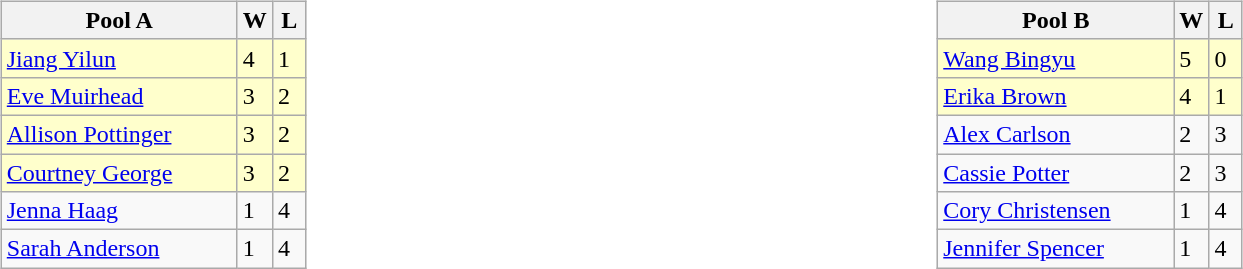<table table>
<tr>
<td valign=top width=10%><br><table class=wikitable>
<tr>
<th width=150>Pool A</th>
<th width=15>W</th>
<th width=15>L</th>
</tr>
<tr bgcolor=#ffffcc>
<td> <a href='#'>Jiang Yilun</a></td>
<td>4</td>
<td>1</td>
</tr>
<tr bgcolor=#ffffcc>
<td> <a href='#'>Eve Muirhead</a></td>
<td>3</td>
<td>2</td>
</tr>
<tr bgcolor=#ffffcc>
<td> <a href='#'>Allison Pottinger</a></td>
<td>3</td>
<td>2</td>
</tr>
<tr bgcolor=#ffffcc>
<td> <a href='#'>Courtney George</a></td>
<td>3</td>
<td>2</td>
</tr>
<tr>
<td> <a href='#'>Jenna Haag</a></td>
<td>1</td>
<td>4</td>
</tr>
<tr>
<td> <a href='#'>Sarah Anderson</a></td>
<td>1</td>
<td>4</td>
</tr>
</table>
</td>
<td valign=top width=10%><br><table class=wikitable>
<tr>
<th width=150>Pool B</th>
<th width=15>W</th>
<th width=15>L</th>
</tr>
<tr bgcolor=#ffffcc>
<td> <a href='#'>Wang Bingyu</a></td>
<td>5</td>
<td>0</td>
</tr>
<tr bgcolor=#ffffcc>
<td> <a href='#'>Erika Brown</a></td>
<td>4</td>
<td>1</td>
</tr>
<tr>
<td> <a href='#'>Alex Carlson</a></td>
<td>2</td>
<td>3</td>
</tr>
<tr>
<td> <a href='#'>Cassie Potter</a></td>
<td>2</td>
<td>3</td>
</tr>
<tr>
<td> <a href='#'>Cory Christensen</a></td>
<td>1</td>
<td>4</td>
</tr>
<tr>
<td> <a href='#'>Jennifer Spencer</a></td>
<td>1</td>
<td>4</td>
</tr>
</table>
</td>
</tr>
</table>
